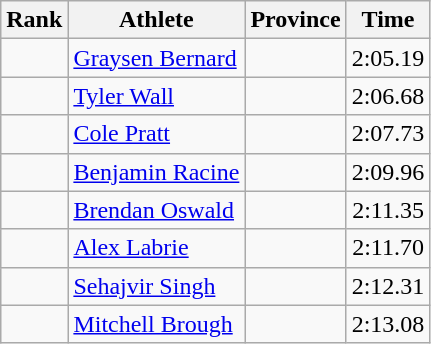<table class="wikitable sortable" style="text-align:center">
<tr>
<th>Rank</th>
<th>Athlete</th>
<th>Province</th>
<th>Time</th>
</tr>
<tr>
<td></td>
<td align=left><a href='#'>Graysen Bernard</a></td>
<td style="text-align:left;"></td>
<td>2:05.19</td>
</tr>
<tr>
<td></td>
<td align=left><a href='#'>Tyler Wall</a></td>
<td style="text-align:left;"></td>
<td>2:06.68</td>
</tr>
<tr>
<td></td>
<td align=left><a href='#'>Cole Pratt</a></td>
<td style="text-align:left;"></td>
<td>2:07.73</td>
</tr>
<tr>
<td></td>
<td align=left><a href='#'>Benjamin Racine</a></td>
<td style="text-align:left;"></td>
<td>2:09.96</td>
</tr>
<tr>
<td></td>
<td align=left><a href='#'>Brendan Oswald</a></td>
<td style="text-align:left;"></td>
<td>2:11.35</td>
</tr>
<tr>
<td></td>
<td align=left><a href='#'>Alex Labrie</a></td>
<td style="text-align:left;"></td>
<td>2:11.70</td>
</tr>
<tr>
<td></td>
<td align=left><a href='#'>Sehajvir Singh</a></td>
<td style="text-align:left;"></td>
<td>2:12.31</td>
</tr>
<tr>
<td></td>
<td align=left><a href='#'>Mitchell Brough</a></td>
<td style="text-align:left;"></td>
<td>2:13.08</td>
</tr>
</table>
